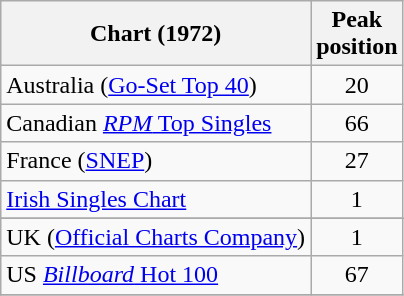<table class="wikitable sortable">
<tr>
<th>Chart (1972)</th>
<th>Peak<br>position</th>
</tr>
<tr>
<td>Australia (<a href='#'>Go-Set Top 40</a>)</td>
<td align="center">20</td>
</tr>
<tr>
<td>Canadian <a href='#'><em>RPM</em> Top Singles</a></td>
<td align="center">66</td>
</tr>
<tr>
<td>France (<a href='#'>SNEP</a>)</td>
<td align="center">27</td>
</tr>
<tr>
<td><a href='#'>Irish Singles Chart</a></td>
<td align="center">1</td>
</tr>
<tr>
</tr>
<tr>
</tr>
<tr>
</tr>
<tr>
<td>UK (<a href='#'>Official Charts Company</a>)</td>
<td align="center">1</td>
</tr>
<tr>
<td>US <a href='#'><em>Billboard</em> Hot 100</a></td>
<td align="center">67</td>
</tr>
<tr>
</tr>
</table>
